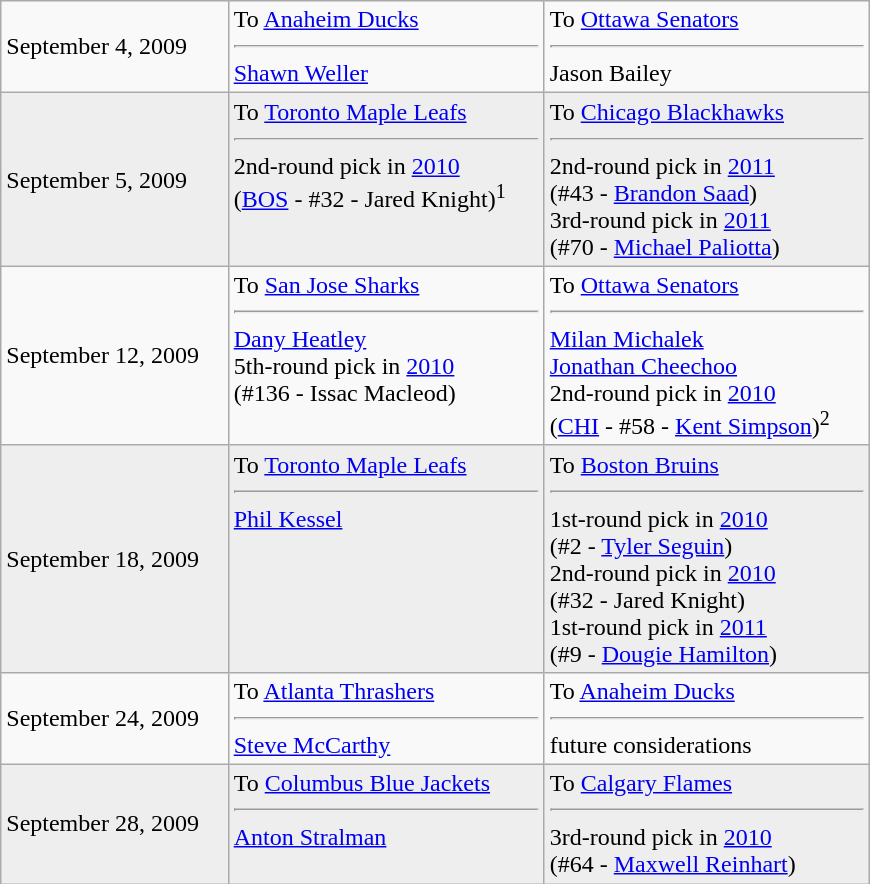<table class="wikitable" style="border:1px solid #999; width:580px;">
<tr>
<td>September 4, 2009</td>
<td valign="top">To <a href='#'>Anaheim Ducks</a><hr><a href='#'>Shawn Weller</a></td>
<td valign="top">To <a href='#'>Ottawa Senators</a><hr>Jason Bailey</td>
</tr>
<tr bgcolor="eeeeee">
<td>September 5, 2009</td>
<td valign="top">To <a href='#'>Toronto Maple Leafs</a><hr>2nd-round pick in <a href='#'>2010</a><br>(<a href='#'>BOS</a> - #32 - Jared Knight)<sup>1</sup></td>
<td valign="top">To <a href='#'>Chicago Blackhawks</a><hr>2nd-round pick in <a href='#'>2011</a><br>(#43 - <a href='#'>Brandon Saad</a>)<br>3rd-round pick in <a href='#'>2011</a><br>(#70 - <a href='#'>Michael Paliotta</a>)</td>
</tr>
<tr>
<td>September 12, 2009</td>
<td valign="top">To <a href='#'>San Jose Sharks</a><hr><a href='#'>Dany Heatley</a><br>5th-round pick in <a href='#'>2010</a><br>(#136 - Issac Macleod)</td>
<td valign="top">To <a href='#'>Ottawa Senators</a><hr><a href='#'>Milan Michalek</a><br><a href='#'>Jonathan Cheechoo</a><br>2nd-round pick in <a href='#'>2010</a><br>(<a href='#'>CHI</a> - #58 - <a href='#'>Kent Simpson</a>)<sup>2</sup></td>
</tr>
<tr bgcolor="eeeeee">
<td>September 18, 2009</td>
<td valign="top">To <a href='#'>Toronto Maple Leafs</a><hr><a href='#'>Phil Kessel</a></td>
<td valign="top">To <a href='#'>Boston Bruins</a><hr>1st-round pick in <a href='#'>2010</a><br>(#2 - <a href='#'>Tyler Seguin</a>)<br>2nd-round pick in <a href='#'>2010</a><br>(#32 - Jared Knight)<br>1st-round pick in <a href='#'>2011</a><br>(#9 - <a href='#'>Dougie Hamilton</a>)</td>
</tr>
<tr>
<td>September 24, 2009</td>
<td valign="top">To <a href='#'>Atlanta Thrashers</a><hr><a href='#'>Steve McCarthy</a></td>
<td valign="top">To <a href='#'>Anaheim Ducks</a><hr>future considerations</td>
</tr>
<tr bgcolor="eeeeee">
<td>September 28, 2009</td>
<td valign="top">To <a href='#'>Columbus Blue Jackets</a><hr><a href='#'>Anton Stralman</a></td>
<td valign="top">To <a href='#'>Calgary Flames</a><hr>3rd-round pick in <a href='#'>2010</a><br>(#64 - <a href='#'>Maxwell Reinhart</a>)</td>
</tr>
</table>
